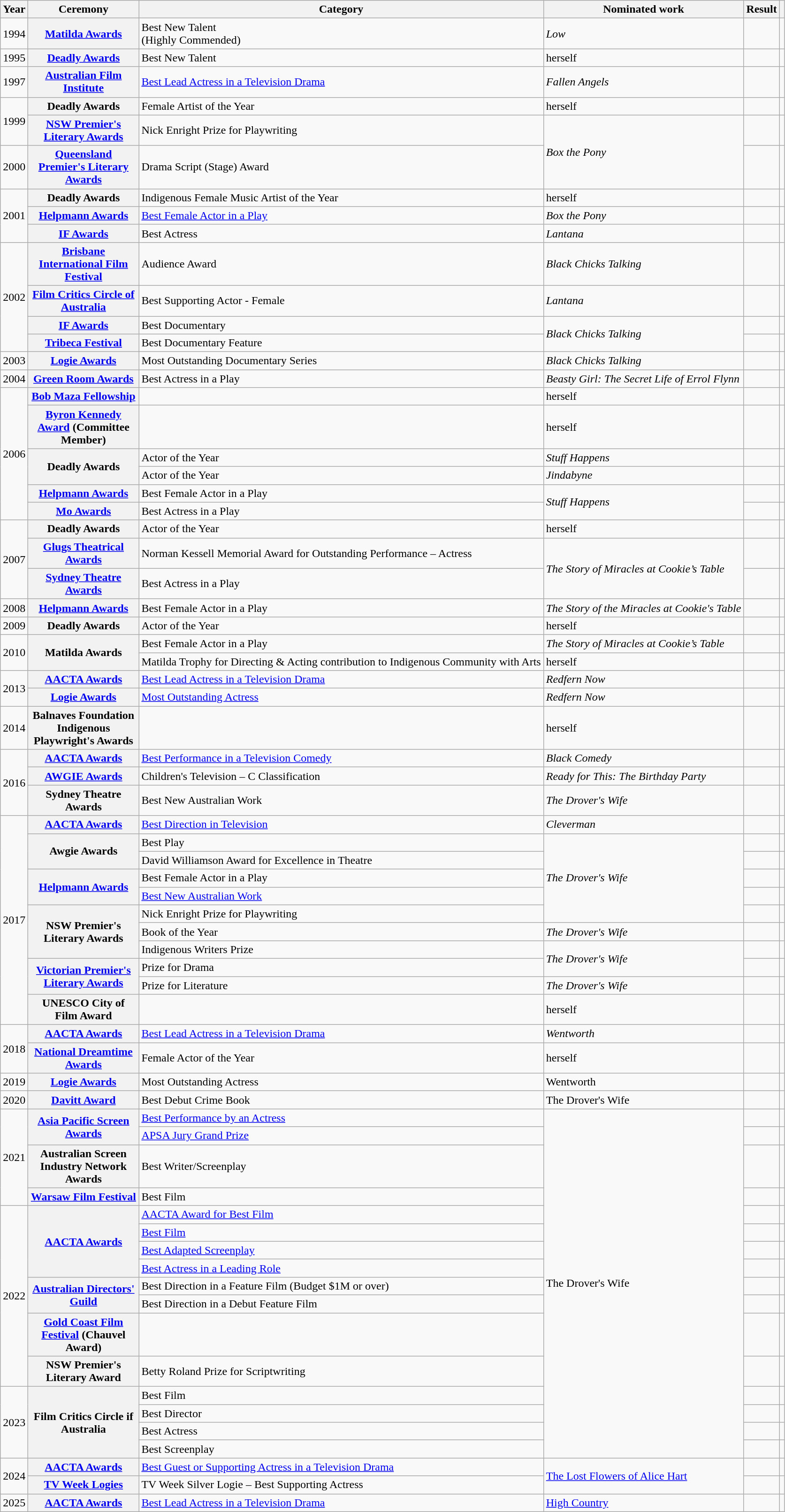<table class="wikitable sortable plainrowheaders">
<tr>
<th>Year</th>
<th width="150">Ceremony</th>
<th>Category</th>
<th>Nominated work</th>
<th>Result</th>
<th></th>
</tr>
<tr>
<td align="center">1994</td>
<th scope="row"><a href='#'>Matilda Awards</a></th>
<td>Best New Talent<br>(Highly Commended)</td>
<td><em>Low</em></td>
<td></td>
<td align="center"></td>
</tr>
<tr>
<td align="center">1995</td>
<th scope="row"><a href='#'>Deadly Awards</a></th>
<td>Best New Talent</td>
<td>herself</td>
<td></td>
<td align="center"></td>
</tr>
<tr>
<td align="center">1997</td>
<th scope="row"><a href='#'>Australian Film Institute</a></th>
<td><a href='#'>Best Lead Actress in a Television Drama</a></td>
<td><em>Fallen Angels</em> </td>
<td></td>
<td align="center"></td>
</tr>
<tr>
<td rowspan="2" align="center">1999</td>
<th scope="row">Deadly Awards</th>
<td>Female Artist of the Year</td>
<td>herself</td>
<td></td>
<td align="center"></td>
</tr>
<tr>
<th scope="row"><a href='#'>NSW Premier's Literary Awards</a></th>
<td>Nick Enright Prize for Playwriting</td>
<td rowspan="2"><em>Box the Pony</em><br></td>
<td></td>
<td align="center"></td>
</tr>
<tr>
<td align="center">2000</td>
<th scope="row"><a href='#'>Queensland Premier's Literary Awards</a></th>
<td>Drama Script (Stage) Award</td>
<td></td>
<td align="center"></td>
</tr>
<tr>
<td rowspan="3" align="center">2001</td>
<th scope="row">Deadly Awards</th>
<td>Indigenous Female Music Artist of the Year</td>
<td>herself</td>
<td></td>
<td align="center"></td>
</tr>
<tr>
<th scope="row"><a href='#'>Helpmann Awards</a></th>
<td><a href='#'>Best Female Actor in a Play</a></td>
<td><em>Box the Pony</em></td>
<td></td>
<td align="center"></td>
</tr>
<tr>
<th scope="row"><a href='#'>IF Awards</a></th>
<td>Best Actress</td>
<td><em>Lantana</em></td>
<td></td>
<td align="center"></td>
</tr>
<tr>
<td rowspan="4" align="center">2002</td>
<th scope="row"><a href='#'>Brisbane International Film Festival</a></th>
<td>Audience Award</td>
<td><em>Black Chicks Talking</em></td>
<td></td>
<td align="center"></td>
</tr>
<tr>
<th scope="row"><a href='#'>Film Critics Circle of Australia</a></th>
<td>Best Supporting Actor - Female</td>
<td><em>Lantana</em></td>
<td></td>
<td align="center"></td>
</tr>
<tr>
<th scope="row"><a href='#'>IF Awards</a></th>
<td>Best Documentary</td>
<td rowspan="2"><em>Black Chicks Talking</em></td>
<td></td>
<td align="center"></td>
</tr>
<tr>
<th scope="row"><a href='#'>Tribeca Festival</a></th>
<td>Best Documentary Feature</td>
<td></td>
<td></td>
</tr>
<tr>
<td align="center">2003</td>
<th scope="row"><a href='#'>Logie Awards</a></th>
<td>Most Outstanding Documentary Series</td>
<td><em>Black Chicks Talking</em></td>
<td></td>
<td align="center"></td>
</tr>
<tr>
<td align="center">2004</td>
<th scope="row"><a href='#'>Green Room Awards</a></th>
<td>Best Actress in a Play</td>
<td><em>Beasty Girl: The Secret Life of Errol Flynn</em></td>
<td></td>
<td align="center"></td>
</tr>
<tr>
<td rowspan="6" align="center">2006</td>
<th scope="row"><a href='#'>Bob Maza Fellowship</a></th>
<td></td>
<td>herself</td>
<td></td>
<td align="center"></td>
</tr>
<tr>
<th scope="row"><a href='#'>Byron Kennedy Award</a> (Committee Member)</th>
<td></td>
<td>herself</td>
<td></td>
<td align="center"></td>
</tr>
<tr>
<th scope="row" rowspan="2">Deadly Awards</th>
<td>Actor of the Year</td>
<td><em>Stuff Happens</em></td>
<td></td>
<td align="center"></td>
</tr>
<tr>
<td>Actor of the Year</td>
<td><em>Jindabyne</em></td>
<td></td>
<td align="center"></td>
</tr>
<tr>
<th scope="row"><a href='#'>Helpmann Awards</a></th>
<td>Best Female Actor in a Play</td>
<td rowspan="2"><em>Stuff Happens</em></td>
<td></td>
<td align="center"></td>
</tr>
<tr>
<th scope="row"><a href='#'>Mo Awards</a></th>
<td>Best Actress in a Play</td>
<td></td>
<td align="center"></td>
</tr>
<tr>
<td rowspan="3" align="center">2007</td>
<th scope="row">Deadly Awards</th>
<td>Actor of the Year</td>
<td>herself</td>
<td></td>
<td align="center"></td>
</tr>
<tr>
<th scope="row"><a href='#'>Glugs Theatrical Awards</a></th>
<td>Norman Kessell Memorial Award for Outstanding Performance – Actress</td>
<td rowspan="2"><em>The Story of Miracles at Cookie’s Table</em></td>
<td></td>
<td align="center"></td>
</tr>
<tr>
<th scope="row"><a href='#'>Sydney Theatre Awards</a></th>
<td>Best Actress in a Play</td>
<td></td>
<td align="center"></td>
</tr>
<tr>
<td align="center">2008</td>
<th scope="row"><a href='#'>Helpmann Awards</a></th>
<td>Best Female Actor in a Play</td>
<td><em>The Story of the Miracles at Cookie's Table</em></td>
<td></td>
<td align="center"></td>
</tr>
<tr>
<td align="center">2009</td>
<th scope="row">Deadly Awards</th>
<td>Actor of the Year</td>
<td>herself</td>
<td></td>
<td align="center"></td>
</tr>
<tr>
<td rowspan="2" align="center">2010</td>
<th rowspan="2" scope="row">Matilda Awards</th>
<td>Best Female Actor in a Play</td>
<td><em>The Story of Miracles at Cookie’s Table</em></td>
<td></td>
<td align="center"></td>
</tr>
<tr>
<td>Matilda Trophy for Directing & Acting contribution to Indigenous Community with Arts</td>
<td>herself</td>
<td></td>
<td align="center"></td>
</tr>
<tr>
<td rowspan="2" align="center">2013</td>
<th scope="row"><a href='#'>AACTA Awards</a></th>
<td><a href='#'>Best Lead Actress in a Television Drama</a></td>
<td><em>Redfern Now</em> </td>
<td></td>
<td align="center"></td>
</tr>
<tr>
<th scope="row"><a href='#'>Logie Awards</a></th>
<td><a href='#'>Most Outstanding Actress</a></td>
<td><em>Redfern Now</em> </td>
<td></td>
<td align="center"></td>
</tr>
<tr>
<td align="center">2014</td>
<th scope="row">Balnaves Foundation Indigenous Playwright's Awards</th>
<td></td>
<td>herself</td>
<td></td>
<td align="center"></td>
</tr>
<tr>
<td rowspan="3" align="center">2016</td>
<th scope="row"><a href='#'>AACTA Awards</a></th>
<td><a href='#'>Best Performance in a Television Comedy</a></td>
<td><em>Black Comedy</em> </td>
<td></td>
<td align="center"></td>
</tr>
<tr>
<th scope="row"><a href='#'>AWGIE Awards</a></th>
<td>Children's Television – C Classification</td>
<td><em>Ready for This: The Birthday Party</em></td>
<td></td>
<td align="center"></td>
</tr>
<tr>
<th scope="row">Sydney Theatre Awards</th>
<td>Best New Australian Work</td>
<td><em>The Drover's Wife</em> </td>
<td></td>
<td align="center"></td>
</tr>
<tr>
<td rowspan="11" align="center">2017</td>
<th scope="row"><a href='#'>AACTA Awards</a></th>
<td><a href='#'>Best Direction in Television</a></td>
<td><em>Cleverman</em> </td>
<td></td>
<td align="center"></td>
</tr>
<tr>
<th scope="row" rowspan="2">Awgie Awards</th>
<td>Best Play</td>
<td rowspan="5"><em>The Drover's Wife</em> </td>
<td></td>
<td align="center"></td>
</tr>
<tr>
<td>David Williamson Award for Excellence in Theatre</td>
<td></td>
<td align="center"></td>
</tr>
<tr>
<th scope="row" rowspan="2"><a href='#'>Helpmann Awards</a></th>
<td>Best Female Actor in a Play</td>
<td></td>
<td align="center"></td>
</tr>
<tr>
<td><a href='#'>Best New Australian Work</a></td>
<td></td>
<td align="center"></td>
</tr>
<tr>
<th scope="row" rowspan="3">NSW Premier's Literary Awards</th>
<td>Nick Enright Prize for Playwriting</td>
<td></td>
<td align="center"></td>
</tr>
<tr>
<td>Book of the Year</td>
<td><em>The Drover's Wife</em> </td>
<td></td>
<td align="center"></td>
</tr>
<tr>
<td>Indigenous Writers Prize</td>
<td rowspan="2"><em>The Drover's Wife</em> </td>
<td></td>
<td></td>
</tr>
<tr>
<th scope="row" rowspan="2"><a href='#'>Victorian Premier's Literary Awards</a></th>
<td>Prize for Drama</td>
<td></td>
<td align="center"></td>
</tr>
<tr>
<td>Prize for Literature</td>
<td><em>The Drover's Wife</em> </td>
<td></td>
<td align="center"></td>
</tr>
<tr>
<th scope="row">UNESCO City of Film Award</th>
<td></td>
<td>herself</td>
<td></td>
<td align="center"></td>
</tr>
<tr>
<td rowspan="2" align="center">2018</td>
<th scope="row"><a href='#'>AACTA Awards</a></th>
<td><a href='#'>Best Lead Actress in a Television Drama</a></td>
<td><em>Wentworth </td>
<td></td>
<td align="center"></td>
</tr>
<tr>
<th scope="row"><a href='#'>National Dreamtime Awards</a></th>
<td>Female Actor of the Year</td>
<td>herself</td>
<td></td>
<td align="center"></td>
</tr>
<tr>
<td align="center">2019</td>
<th scope="row"><a href='#'>Logie Awards</a></th>
<td>Most Outstanding Actress</td>
<td></em>Wentworth<em> </td>
<td></td>
<td align="center"></td>
</tr>
<tr>
<td align="center">2020</td>
<th scope="row"><a href='#'>Davitt Award</a></th>
<td>Best Debut Crime Book</td>
<td></em>The Drover's Wife<em> </td>
<td></td>
<td align="center"></td>
</tr>
<tr>
<td rowspan="4" align="center">2021</td>
<th rowspan="2" scope="row"><a href='#'>Asia Pacific Screen Awards</a></th>
<td><a href='#'>Best Performance by an Actress</a></td>
<td rowspan="16"></em>The Drover's Wife<em> </td>
<td></td>
<td align="center"></td>
</tr>
<tr>
<td><a href='#'>APSA Jury Grand Prize</a></td>
<td></td>
<td align="center"></td>
</tr>
<tr>
<th scope="row">Australian Screen Industry Network Awards</th>
<td>Best Writer/Screenplay</td>
<td></td>
<td align="center"></td>
</tr>
<tr>
<th scope="row"><a href='#'>Warsaw Film Festival</a></th>
<td>Best Film</td>
<td></td>
<td></td>
</tr>
<tr>
<td rowspan="8" align="center">2022</td>
<th rowspan="4" scope="row"><a href='#'>AACTA Awards</a></th>
<td><a href='#'>AACTA Award for Best Film</a></td>
<td></td>
<td align="center"></td>
</tr>
<tr>
<td><a href='#'>Best Film</a></td>
<td></td>
<td align="center"></td>
</tr>
<tr>
<td><a href='#'>Best Adapted Screenplay</a></td>
<td></td>
<td align="center"></td>
</tr>
<tr>
<td><a href='#'>Best Actress in a Leading Role</a></td>
<td></td>
<td align="center"></td>
</tr>
<tr>
<th scope="row" rowspan="2"><a href='#'>Australian Directors' Guild</a></th>
<td>Best Direction in a Feature Film (Budget $1M or over)</td>
<td></td>
<td align="center"></td>
</tr>
<tr>
<td>Best Direction in a Debut Feature Film</td>
<td></td>
<td align="center"></td>
</tr>
<tr>
<th scope="row"><a href='#'>Gold Coast Film Festival</a> (Chauvel Award)</th>
<td></td>
<td></td>
<td align="center"></td>
</tr>
<tr>
<th scope="row">NSW Premier's Literary Award</th>
<td>Betty Roland Prize for Scriptwriting</td>
<td></td>
<td align="center"></td>
</tr>
<tr>
<td rowspan="4" align="center">2023</td>
<th rowspan="4" scope="row">Film Critics Circle if Australia</th>
<td>Best Film</td>
<td></td>
<td align="center"></td>
</tr>
<tr>
<td>Best Director</td>
<td></td>
<td align="center"></td>
</tr>
<tr>
<td>Best Actress</td>
<td></td>
<td align="center"></td>
</tr>
<tr>
<td>Best Screenplay</td>
<td></td>
<td align="center"></td>
</tr>
<tr>
<td rowspan="2" align="center">2024</td>
<th scope="row"><a href='#'>AACTA Awards</a></th>
<td><a href='#'>Best Guest or Supporting Actress in a Television Drama</a></td>
<td rowspan="2"></em><a href='#'>The Lost Flowers of Alice Hart</a><em></td>
<td></td>
<td align="center"></td>
</tr>
<tr>
<th scope="row"><a href='#'>TV Week Logies</a></th>
<td>TV Week Silver Logie – Best Supporting Actress</td>
<td></td>
<td align="center"></td>
</tr>
<tr>
<td>2025</td>
<th scope="row"><a href='#'>AACTA Awards</a></th>
<td><a href='#'>Best Lead Actress in a Television Drama</a></td>
<td></em><a href='#'>High Country</a><em></td>
<td></td>
<td align="center"></td>
</tr>
</table>
